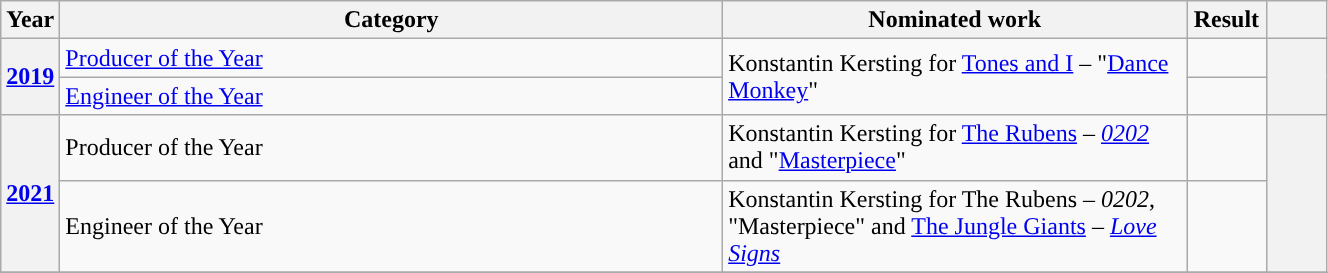<table class="wikitable plainrowheaders" style="width:70%;">
<tr>
<th scope="col" style="width:4%;">Year</th>
<th scope="col" style="width:50%;">Category</th>
<th scope="col" style="width:35%;">Nominated work</th>
<th scope="col" style="width:6%;">Result</th>
<th></th>
</tr>
<tr>
<th rowspan="2"><a href='#'>2019</a></th>
<td><a href='#'>Producer of the Year</a></td>
<td rowspan="2">Konstantin Kersting for <a href='#'>Tones and I</a> – "<a href='#'>Dance Monkey</a>"</td>
<td></td>
<th rowspan="2"></th>
</tr>
<tr>
<td><a href='#'>Engineer of the Year</a></td>
<td></td>
</tr>
<tr>
<th rowspan="2"><a href='#'>2021</a></th>
<td>Producer of the Year</td>
<td>Konstantin Kersting for <a href='#'>The Rubens</a> – <em><a href='#'>0202</a></em> and "<a href='#'>Masterpiece</a>"</td>
<td></td>
<th rowspan="2"></th>
</tr>
<tr>
<td>Engineer of the Year</td>
<td>Konstantin Kersting for The Rubens – <em>0202</em>, "Masterpiece" and <a href='#'>The Jungle Giants</a> – <em><a href='#'>Love Signs</a></em></td>
<td></td>
</tr>
<tr>
</tr>
</table>
